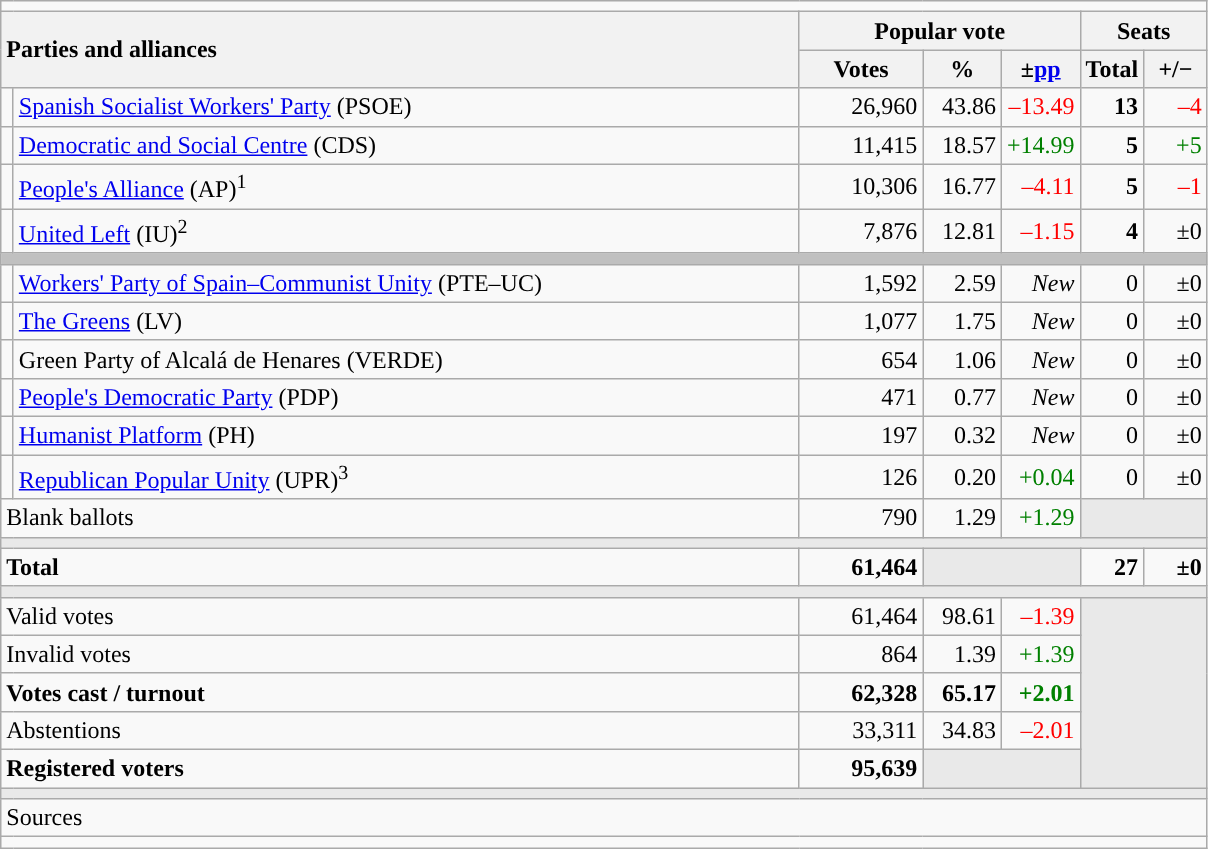<table class="wikitable" style="text-align:right;">
<tr>
<td colspan="7"></td>
</tr>
<tr>
<th style="text-align:left;" rowspan="2" colspan="2" width="525">Parties and alliances</th>
<th colspan="3">Popular vote</th>
<th colspan="2">Seats</th>
</tr>
<tr>
<th width="75">Votes</th>
<th width="45">%</th>
<th width="45">±<a href='#'>pp</a></th>
<th width="35">Total</th>
<th width="35">+/−</th>
</tr>
<tr>
<td width="1" style="color:inherit;background:"></td>
<td align="left"><a href='#'>Spanish Socialist Workers' Party</a> (PSOE)</td>
<td>26,960</td>
<td>43.86</td>
<td style="color:red;">–13.49</td>
<td><strong>13</strong></td>
<td style="color:red;">–4</td>
</tr>
<tr>
<td style="color:inherit;background:"></td>
<td align="left"><a href='#'>Democratic and Social Centre</a> (CDS)</td>
<td>11,415</td>
<td>18.57</td>
<td style="color:green;">+14.99</td>
<td><strong>5</strong></td>
<td style="color:green;">+5</td>
</tr>
<tr>
<td style="color:inherit;background:"></td>
<td align="left"><a href='#'>People's Alliance</a> (AP)<sup>1</sup></td>
<td>10,306</td>
<td>16.77</td>
<td style="color:red;">–4.11</td>
<td><strong>5</strong></td>
<td style="color:red;">–1</td>
</tr>
<tr>
<td style="color:inherit;background:"></td>
<td align="left"><a href='#'>United Left</a> (IU)<sup>2</sup></td>
<td>7,876</td>
<td>12.81</td>
<td style="color:red;">–1.15</td>
<td><strong>4</strong></td>
<td>±0</td>
</tr>
<tr>
<td colspan="7" bgcolor="#C0C0C0"></td>
</tr>
<tr>
<td style="color:inherit;background:"></td>
<td align="left"><a href='#'>Workers' Party of Spain–Communist Unity</a> (PTE–UC)</td>
<td>1,592</td>
<td>2.59</td>
<td><em>New</em></td>
<td>0</td>
<td>±0</td>
</tr>
<tr>
<td style="color:inherit;background:"></td>
<td align="left"><a href='#'>The Greens</a> (LV)</td>
<td>1,077</td>
<td>1.75</td>
<td><em>New</em></td>
<td>0</td>
<td>±0</td>
</tr>
<tr>
<td style="color:inherit;background:"></td>
<td align="left">Green Party of Alcalá de Henares (VERDE)</td>
<td>654</td>
<td>1.06</td>
<td><em>New</em></td>
<td>0</td>
<td>±0</td>
</tr>
<tr>
<td style="color:inherit;background:"></td>
<td align="left"><a href='#'>People's Democratic Party</a> (PDP)</td>
<td>471</td>
<td>0.77</td>
<td><em>New</em></td>
<td>0</td>
<td>±0</td>
</tr>
<tr>
<td style="color:inherit;background:"></td>
<td align="left"><a href='#'>Humanist Platform</a> (PH)</td>
<td>197</td>
<td>0.32</td>
<td><em>New</em></td>
<td>0</td>
<td>±0</td>
</tr>
<tr>
<td style="color:inherit;background:"></td>
<td align="left"><a href='#'>Republican Popular Unity</a> (UPR)<sup>3</sup></td>
<td>126</td>
<td>0.20</td>
<td style="color:green;">+0.04</td>
<td>0</td>
<td>±0</td>
</tr>
<tr>
<td align="left" colspan="2">Blank ballots</td>
<td>790</td>
<td>1.29</td>
<td style="color:green;">+1.29</td>
<td bgcolor="#E9E9E9" colspan="2"></td>
</tr>
<tr>
<td colspan="7" bgcolor="#E9E9E9"></td>
</tr>
<tr style="font-weight:bold;">
<td align="left" colspan="2">Total</td>
<td>61,464</td>
<td bgcolor="#E9E9E9" colspan="2"></td>
<td>27</td>
<td>±0</td>
</tr>
<tr>
<td colspan="7" bgcolor="#E9E9E9"></td>
</tr>
<tr>
<td align="left" colspan="2">Valid votes</td>
<td>61,464</td>
<td>98.61</td>
<td style="color:red;">–1.39</td>
<td bgcolor="#E9E9E9" colspan="2" rowspan="5"></td>
</tr>
<tr>
<td align="left" colspan="2">Invalid votes</td>
<td>864</td>
<td>1.39</td>
<td style="color:green;">+1.39</td>
</tr>
<tr style="font-weight:bold;">
<td align="left" colspan="2">Votes cast / turnout</td>
<td>62,328</td>
<td>65.17</td>
<td style="color:green;">+2.01</td>
</tr>
<tr>
<td align="left" colspan="2">Abstentions</td>
<td>33,311</td>
<td>34.83</td>
<td style="color:red;">–2.01</td>
</tr>
<tr style="font-weight:bold;">
<td align="left" colspan="2">Registered voters</td>
<td>95,639</td>
<td bgcolor="#E9E9E9" colspan="2"></td>
</tr>
<tr>
<td colspan="7" bgcolor="#E9E9E9"></td>
</tr>
<tr>
<td align="left" colspan="7">Sources</td>
</tr>
<tr>
<td colspan="7" style="text-align:left; max-width:790px;"></td>
</tr>
</table>
